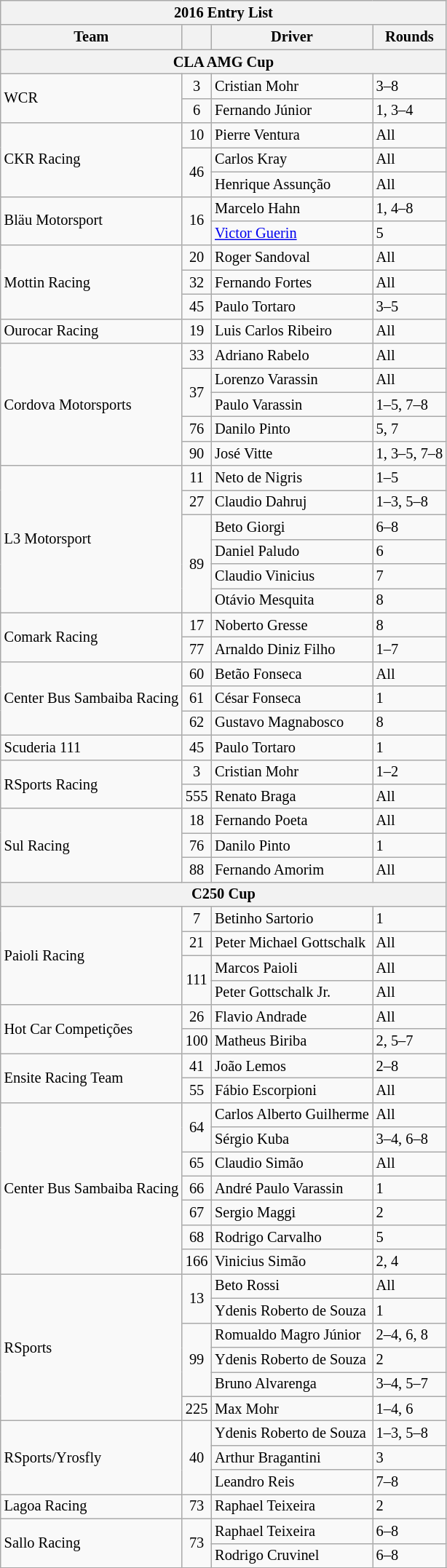<table class="wikitable" style="font-size:85%">
<tr>
<th colspan=4>2016 Entry List</th>
</tr>
<tr>
<th>Team</th>
<th></th>
<th>Driver</th>
<th>Rounds</th>
</tr>
<tr>
<th colspan=4>CLA AMG Cup</th>
</tr>
<tr>
<td rowspan=2>WCR</td>
<td align=center>3</td>
<td>Cristian Mohr</td>
<td>3–8</td>
</tr>
<tr>
<td align=center>6</td>
<td>Fernando Júnior</td>
<td>1, 3–4</td>
</tr>
<tr>
<td rowspan=3>CKR Racing</td>
<td align=center>10</td>
<td>Pierre Ventura</td>
<td>All</td>
</tr>
<tr>
<td rowspan=2 align=center>46</td>
<td>Carlos Kray</td>
<td>All</td>
</tr>
<tr>
<td>Henrique Assunção</td>
<td>All</td>
</tr>
<tr>
<td rowspan=2>Bläu Motorsport</td>
<td rowspan=2 align=center>16</td>
<td>Marcelo Hahn</td>
<td>1, 4–8</td>
</tr>
<tr>
<td><a href='#'>Victor Guerin</a></td>
<td>5</td>
</tr>
<tr>
<td rowspan=3>Mottin Racing</td>
<td align=center>20</td>
<td>Roger Sandoval</td>
<td>All</td>
</tr>
<tr>
<td align=center>32</td>
<td>Fernando Fortes</td>
<td>All</td>
</tr>
<tr>
<td align=center>45</td>
<td>Paulo Tortaro</td>
<td>3–5</td>
</tr>
<tr>
<td>Ourocar Racing</td>
<td align=center>19</td>
<td>Luis Carlos Ribeiro</td>
<td>All</td>
</tr>
<tr>
<td rowspan=5>Cordova Motorsports</td>
<td align=center>33</td>
<td>Adriano Rabelo</td>
<td>All</td>
</tr>
<tr>
<td align=center rowspan=2>37</td>
<td>Lorenzo Varassin</td>
<td>All</td>
</tr>
<tr>
<td>Paulo Varassin</td>
<td>1–5, 7–8</td>
</tr>
<tr>
<td align=center>76</td>
<td>Danilo Pinto</td>
<td>5, 7</td>
</tr>
<tr>
<td align=center>90</td>
<td>José Vitte</td>
<td>1, 3–5, 7–8</td>
</tr>
<tr>
<td rowspan=6>L3 Motorsport</td>
<td align=center>11</td>
<td>Neto de Nigris</td>
<td>1–5</td>
</tr>
<tr>
<td align=center>27</td>
<td>Claudio Dahruj</td>
<td>1–3, 5–8</td>
</tr>
<tr>
<td align=center rowspan=4>89</td>
<td>Beto Giorgi</td>
<td>6–8</td>
</tr>
<tr>
<td>Daniel Paludo</td>
<td>6</td>
</tr>
<tr>
<td>Claudio Vinicius</td>
<td>7</td>
</tr>
<tr>
<td>Otávio Mesquita</td>
<td>8</td>
</tr>
<tr>
<td rowspan=2>Comark Racing</td>
<td align=center>17</td>
<td>Noberto Gresse</td>
<td>8</td>
</tr>
<tr>
<td align=center>77</td>
<td>Arnaldo Diniz Filho</td>
<td>1–7</td>
</tr>
<tr>
<td rowspan=3>Center Bus Sambaiba Racing</td>
<td align=center>60</td>
<td>Betão Fonseca</td>
<td>All</td>
</tr>
<tr>
<td align=center>61</td>
<td>César Fonseca</td>
<td>1</td>
</tr>
<tr>
<td align=center>62</td>
<td>Gustavo Magnabosco</td>
<td>8</td>
</tr>
<tr>
<td>Scuderia 111</td>
<td align=center>45</td>
<td>Paulo Tortaro</td>
<td>1</td>
</tr>
<tr>
<td rowspan=2>RSports Racing</td>
<td align=center>3</td>
<td>Cristian Mohr</td>
<td>1–2</td>
</tr>
<tr>
<td align=center>555</td>
<td>Renato Braga</td>
<td>All</td>
</tr>
<tr>
<td rowspan=3>Sul Racing</td>
<td align=center>18</td>
<td>Fernando Poeta</td>
<td>All</td>
</tr>
<tr>
<td align=center>76</td>
<td>Danilo Pinto</td>
<td>1</td>
</tr>
<tr>
<td align=center>88</td>
<td>Fernando Amorim</td>
<td>All</td>
</tr>
<tr>
<th colspan=4>C250 Cup</th>
</tr>
<tr>
<td rowspan=4>Paioli Racing</td>
<td align=center>7</td>
<td>Betinho Sartorio</td>
<td>1</td>
</tr>
<tr>
<td align=center>21</td>
<td>Peter Michael Gottschalk</td>
<td>All</td>
</tr>
<tr>
<td rowspan=2 align=center>111</td>
<td>Marcos Paioli</td>
<td>All</td>
</tr>
<tr>
<td>Peter Gottschalk Jr.</td>
<td>All</td>
</tr>
<tr>
<td rowspan=2>Hot Car Competições</td>
<td align=center>26</td>
<td>Flavio Andrade</td>
<td>All</td>
</tr>
<tr>
<td align=center>100</td>
<td>Matheus Biriba</td>
<td>2, 5–7</td>
</tr>
<tr>
<td rowspan=2>Ensite Racing Team</td>
<td align=center>41</td>
<td>João Lemos</td>
<td>2–8</td>
</tr>
<tr>
<td align=center>55</td>
<td>Fábio Escorpioni</td>
<td>All</td>
</tr>
<tr>
<td rowspan=7>Center Bus Sambaiba Racing</td>
<td rowspan=2 align=center>64</td>
<td>Carlos Alberto Guilherme</td>
<td>All</td>
</tr>
<tr>
<td>Sérgio Kuba</td>
<td>3–4, 6–8</td>
</tr>
<tr>
<td align=center>65</td>
<td>Claudio Simão</td>
<td>All</td>
</tr>
<tr>
<td align=center>66</td>
<td>André Paulo Varassin</td>
<td>1</td>
</tr>
<tr>
<td align=center>67</td>
<td>Sergio Maggi</td>
<td>2</td>
</tr>
<tr>
<td align=center>68</td>
<td>Rodrigo Carvalho</td>
<td>5</td>
</tr>
<tr>
<td align=center>166</td>
<td>Vinicius Simão</td>
<td>2, 4</td>
</tr>
<tr>
<td rowspan=6>RSports</td>
<td rowspan=2 align=center>13</td>
<td>Beto Rossi</td>
<td>All</td>
</tr>
<tr>
<td>Ydenis Roberto de Souza</td>
<td>1</td>
</tr>
<tr>
<td rowspan=3 align=center>99</td>
<td>Romualdo Magro Júnior</td>
<td>2–4, 6, 8</td>
</tr>
<tr>
<td>Ydenis Roberto de Souza</td>
<td>2</td>
</tr>
<tr>
<td>Bruno Alvarenga</td>
<td>3–4, 5–7</td>
</tr>
<tr>
<td align=center>225</td>
<td>Max Mohr</td>
<td>1–4, 6</td>
</tr>
<tr>
<td rowspan=3>RSports/Yrosfly</td>
<td rowspan=3 align=center>40</td>
<td>Ydenis Roberto de Souza</td>
<td>1–3, 5–8</td>
</tr>
<tr>
<td>Arthur Bragantini</td>
<td>3</td>
</tr>
<tr>
<td>Leandro Reis</td>
<td>7–8</td>
</tr>
<tr>
<td>Lagoa Racing</td>
<td align=center>73</td>
<td>Raphael Teixeira</td>
<td>2</td>
</tr>
<tr>
<td rowspan=2>Sallo Racing</td>
<td rowspan=2 align=center>73</td>
<td>Raphael Teixeira</td>
<td>6–8</td>
</tr>
<tr>
<td>Rodrigo Cruvinel</td>
<td>6–8</td>
</tr>
<tr>
</tr>
</table>
